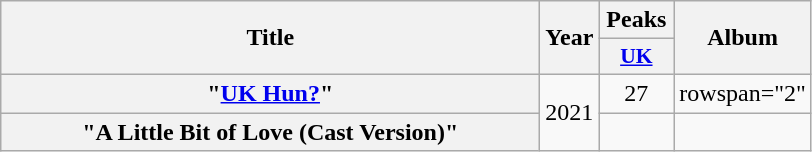<table class="wikitable plainrowheaders" style="text-align:center;">
<tr>
<th scope="col" rowspan="2" style="width:22em;">Title</th>
<th scope="col" rowspan="2" style="width:1em;">Year</th>
<th scope="col">Peaks</th>
<th scope="col" rowspan="2">Album</th>
</tr>
<tr>
<th scope="col" style="width:3em;font-size:90%;"><a href='#'>UK</a><br></th>
</tr>
<tr>
<th scope="row">"<a href='#'>UK Hun?</a>"<br></th>
<td rowspan="2">2021</td>
<td>27</td>
<td>rowspan="2" </td>
</tr>
<tr>
<th scope="row">"A Little Bit of Love (Cast Version)"<br></th>
<td></td>
</tr>
</table>
